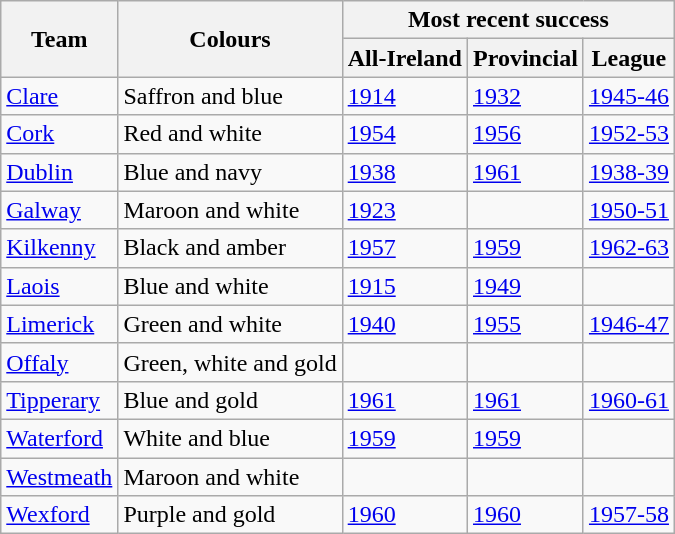<table class="wikitable">
<tr>
<th rowspan="2">Team</th>
<th rowspan="2">Colours</th>
<th colspan="3">Most recent success</th>
</tr>
<tr>
<th>All-Ireland</th>
<th>Provincial</th>
<th>League</th>
</tr>
<tr>
<td><a href='#'>Clare</a></td>
<td>Saffron and blue</td>
<td><a href='#'>1914</a></td>
<td><a href='#'>1932</a></td>
<td><a href='#'>1945-46</a></td>
</tr>
<tr>
<td><a href='#'>Cork</a></td>
<td>Red and white</td>
<td><a href='#'>1954</a></td>
<td><a href='#'>1956</a></td>
<td><a href='#'>1952-53</a></td>
</tr>
<tr>
<td><a href='#'>Dublin</a></td>
<td>Blue and navy</td>
<td><a href='#'>1938</a></td>
<td><a href='#'>1961</a></td>
<td><a href='#'>1938-39</a></td>
</tr>
<tr>
<td><a href='#'>Galway</a></td>
<td>Maroon and white</td>
<td><a href='#'>1923</a></td>
<td></td>
<td><a href='#'>1950-51</a></td>
</tr>
<tr>
<td><a href='#'>Kilkenny</a></td>
<td>Black and amber</td>
<td><a href='#'>1957</a></td>
<td><a href='#'>1959</a></td>
<td><a href='#'>1962-63</a></td>
</tr>
<tr>
<td><a href='#'>Laois</a></td>
<td>Blue and white</td>
<td><a href='#'>1915</a></td>
<td><a href='#'>1949</a></td>
<td></td>
</tr>
<tr>
<td><a href='#'>Limerick</a></td>
<td>Green and white</td>
<td><a href='#'>1940</a></td>
<td><a href='#'>1955</a></td>
<td><a href='#'>1946-47</a></td>
</tr>
<tr>
<td><a href='#'>Offaly</a></td>
<td>Green, white and gold</td>
<td></td>
<td></td>
<td></td>
</tr>
<tr>
<td><a href='#'>Tipperary</a></td>
<td>Blue and gold</td>
<td><a href='#'>1961</a></td>
<td><a href='#'>1961</a></td>
<td><a href='#'>1960-61</a></td>
</tr>
<tr>
<td><a href='#'>Waterford</a></td>
<td>White and blue</td>
<td><a href='#'>1959</a></td>
<td><a href='#'>1959</a></td>
<td></td>
</tr>
<tr>
<td><a href='#'>Westmeath</a></td>
<td>Maroon and white</td>
<td></td>
<td></td>
<td></td>
</tr>
<tr>
<td><a href='#'>Wexford</a></td>
<td>Purple and gold</td>
<td><a href='#'>1960</a></td>
<td><a href='#'>1960</a></td>
<td><a href='#'>1957-58</a></td>
</tr>
</table>
